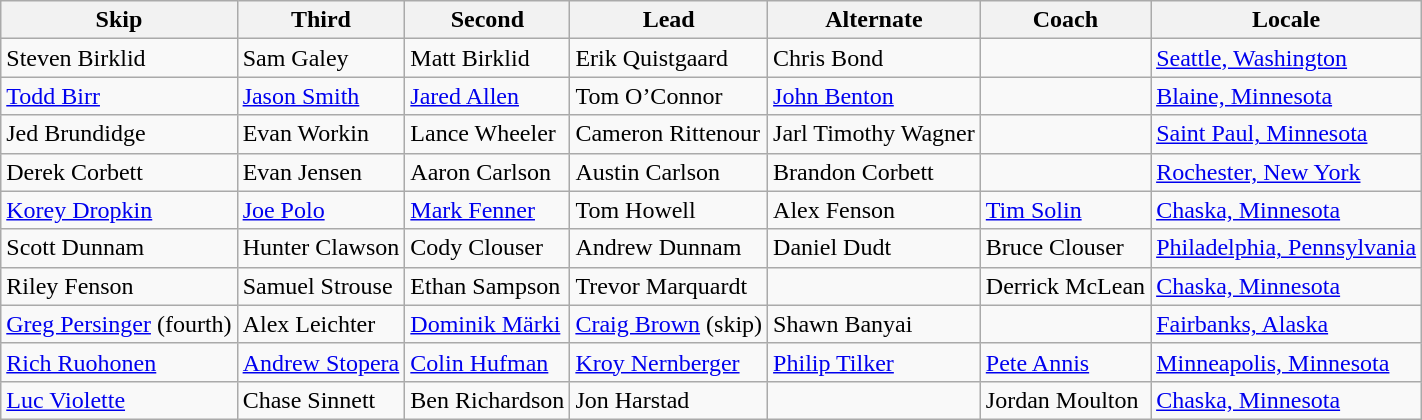<table class="wikitable">
<tr>
<th>Skip</th>
<th>Third</th>
<th>Second</th>
<th>Lead</th>
<th>Alternate</th>
<th>Coach</th>
<th>Locale</th>
</tr>
<tr>
<td>Steven Birklid</td>
<td>Sam Galey</td>
<td>Matt Birklid</td>
<td>Erik Quistgaard</td>
<td>Chris Bond</td>
<td></td>
<td> <a href='#'>Seattle, Washington</a></td>
</tr>
<tr>
<td><a href='#'>Todd Birr</a></td>
<td><a href='#'>Jason Smith</a></td>
<td><a href='#'>Jared Allen</a></td>
<td>Tom O’Connor</td>
<td><a href='#'>John Benton</a></td>
<td></td>
<td> <a href='#'>Blaine, Minnesota</a></td>
</tr>
<tr>
<td>Jed Brundidge</td>
<td>Evan Workin</td>
<td>Lance Wheeler</td>
<td>Cameron Rittenour</td>
<td>Jarl Timothy Wagner</td>
<td></td>
<td> <a href='#'>Saint Paul, Minnesota</a></td>
</tr>
<tr>
<td>Derek Corbett</td>
<td>Evan Jensen</td>
<td>Aaron Carlson</td>
<td>Austin Carlson</td>
<td>Brandon Corbett</td>
<td></td>
<td> <a href='#'>Rochester, New York</a></td>
</tr>
<tr>
<td><a href='#'>Korey Dropkin</a></td>
<td><a href='#'>Joe Polo</a></td>
<td><a href='#'>Mark Fenner</a></td>
<td>Tom Howell</td>
<td>Alex Fenson</td>
<td><a href='#'>Tim Solin</a></td>
<td> <a href='#'>Chaska, Minnesota</a></td>
</tr>
<tr>
<td>Scott Dunnam</td>
<td>Hunter Clawson</td>
<td>Cody Clouser</td>
<td>Andrew Dunnam</td>
<td>Daniel Dudt</td>
<td>Bruce Clouser</td>
<td> <a href='#'>Philadelphia, Pennsylvania</a></td>
</tr>
<tr>
<td>Riley Fenson</td>
<td>Samuel Strouse</td>
<td>Ethan Sampson</td>
<td>Trevor Marquardt</td>
<td></td>
<td>Derrick McLean</td>
<td> <a href='#'>Chaska, Minnesota</a></td>
</tr>
<tr>
<td><a href='#'>Greg Persinger</a> (fourth)</td>
<td>Alex Leichter</td>
<td><a href='#'>Dominik Märki</a></td>
<td><a href='#'>Craig Brown</a> (skip)</td>
<td>Shawn Banyai</td>
<td></td>
<td> <a href='#'>Fairbanks, Alaska</a></td>
</tr>
<tr>
<td><a href='#'>Rich Ruohonen</a></td>
<td><a href='#'>Andrew Stopera</a></td>
<td><a href='#'>Colin Hufman</a></td>
<td><a href='#'>Kroy Nernberger</a></td>
<td><a href='#'>Philip Tilker</a></td>
<td><a href='#'>Pete Annis</a></td>
<td> <a href='#'>Minneapolis, Minnesota</a></td>
</tr>
<tr>
<td><a href='#'>Luc Violette</a></td>
<td>Chase Sinnett</td>
<td>Ben Richardson</td>
<td>Jon Harstad</td>
<td></td>
<td>Jordan Moulton</td>
<td> <a href='#'>Chaska, Minnesota</a></td>
</tr>
</table>
